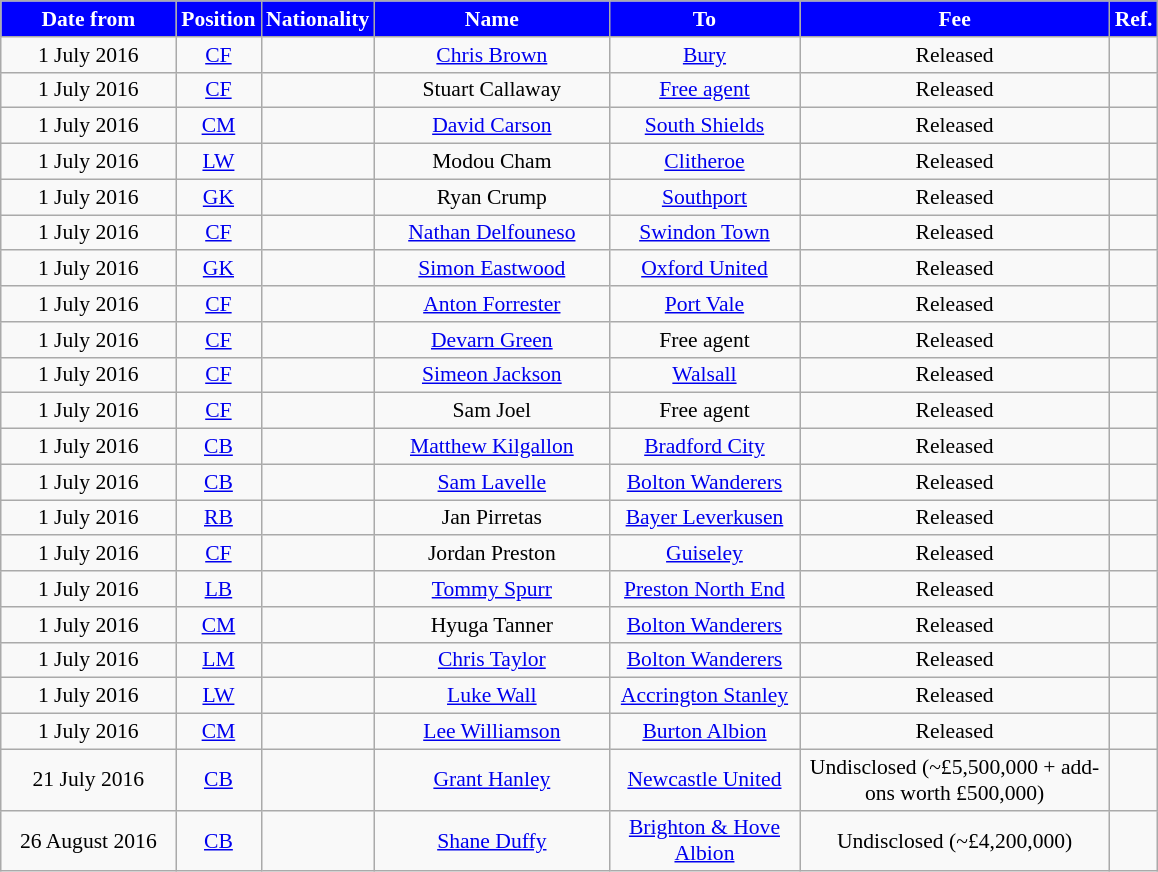<table class="wikitable"  style="text-align:center; font-size:90%; ">
<tr>
<th style="background:#0000FF; color:white; width:110px;">Date from</th>
<th style="background:#0000FF; color:white; width:50px;">Position</th>
<th style="background:#0000FF; color:white; width:50px;">Nationality</th>
<th style="background:#0000FF; color:white; width:150px;">Name</th>
<th style="background:#0000FF; color:white; width:120px;">To</th>
<th style="background:#0000FF; color:white; width:200px;">Fee</th>
<th style="background:#0000FF; color:white; width:25px;">Ref.</th>
</tr>
<tr>
<td>1 July 2016</td>
<td><a href='#'>CF</a></td>
<td></td>
<td><a href='#'>Chris Brown</a></td>
<td><a href='#'>Bury</a> </td>
<td>Released</td>
<td></td>
</tr>
<tr>
<td>1 July 2016</td>
<td><a href='#'>CF</a></td>
<td></td>
<td>Stuart Callaway</td>
<td><a href='#'>Free agent</a></td>
<td>Released</td>
<td></td>
</tr>
<tr>
<td>1 July 2016</td>
<td><a href='#'>CM</a></td>
<td></td>
<td><a href='#'>David Carson</a></td>
<td><a href='#'>South Shields</a> </td>
<td>Released</td>
<td></td>
</tr>
<tr>
<td>1 July 2016</td>
<td><a href='#'>LW</a></td>
<td></td>
<td>Modou Cham</td>
<td><a href='#'>Clitheroe</a> </td>
<td>Released</td>
<td></td>
</tr>
<tr>
<td>1 July 2016</td>
<td><a href='#'>GK</a></td>
<td></td>
<td>Ryan Crump</td>
<td><a href='#'>Southport</a> </td>
<td>Released</td>
<td></td>
</tr>
<tr>
<td>1 July 2016</td>
<td><a href='#'>CF</a></td>
<td></td>
<td><a href='#'>Nathan Delfouneso</a></td>
<td><a href='#'>Swindon Town</a> </td>
<td>Released</td>
<td></td>
</tr>
<tr>
<td>1 July 2016</td>
<td><a href='#'>GK</a></td>
<td></td>
<td><a href='#'>Simon Eastwood</a></td>
<td><a href='#'>Oxford United</a> </td>
<td>Released</td>
<td></td>
</tr>
<tr>
<td>1 July 2016</td>
<td><a href='#'>CF</a></td>
<td></td>
<td><a href='#'>Anton Forrester</a></td>
<td><a href='#'>Port Vale</a></td>
<td>Released</td>
<td></td>
</tr>
<tr>
<td>1 July 2016</td>
<td><a href='#'>CF</a></td>
<td></td>
<td><a href='#'>Devarn Green</a></td>
<td>Free agent</td>
<td>Released</td>
<td></td>
</tr>
<tr>
<td>1 July 2016</td>
<td><a href='#'>CF</a></td>
<td></td>
<td><a href='#'>Simeon Jackson</a></td>
<td><a href='#'>Walsall</a> </td>
<td>Released</td>
<td></td>
</tr>
<tr>
<td>1 July 2016</td>
<td><a href='#'>CF</a></td>
<td></td>
<td>Sam Joel</td>
<td>Free agent</td>
<td>Released</td>
<td></td>
</tr>
<tr>
<td>1 July 2016</td>
<td><a href='#'>CB</a></td>
<td></td>
<td><a href='#'>Matthew Kilgallon</a></td>
<td><a href='#'>Bradford City</a> </td>
<td>Released</td>
<td></td>
</tr>
<tr>
<td>1 July 2016</td>
<td><a href='#'>CB</a></td>
<td></td>
<td><a href='#'>Sam Lavelle</a></td>
<td><a href='#'>Bolton Wanderers</a> </td>
<td>Released</td>
<td></td>
</tr>
<tr>
<td>1 July 2016</td>
<td><a href='#'>RB</a></td>
<td></td>
<td>Jan Pirretas</td>
<td><a href='#'>Bayer Leverkusen</a> </td>
<td>Released</td>
<td></td>
</tr>
<tr>
<td>1 July 2016</td>
<td><a href='#'>CF</a></td>
<td></td>
<td>Jordan Preston</td>
<td><a href='#'>Guiseley</a> </td>
<td>Released</td>
<td></td>
</tr>
<tr>
<td>1 July 2016</td>
<td><a href='#'>LB</a></td>
<td></td>
<td><a href='#'>Tommy Spurr</a></td>
<td><a href='#'>Preston North End</a> </td>
<td>Released</td>
<td></td>
</tr>
<tr>
<td>1 July 2016</td>
<td><a href='#'>CM</a></td>
<td></td>
<td>Hyuga Tanner</td>
<td><a href='#'>Bolton Wanderers</a></td>
<td>Released</td>
<td></td>
</tr>
<tr>
<td>1 July 2016</td>
<td><a href='#'>LM</a></td>
<td></td>
<td><a href='#'>Chris Taylor</a></td>
<td><a href='#'>Bolton Wanderers</a> </td>
<td>Released</td>
<td></td>
</tr>
<tr>
<td>1 July 2016</td>
<td><a href='#'>LW</a></td>
<td></td>
<td><a href='#'>Luke Wall</a></td>
<td><a href='#'>Accrington Stanley</a> </td>
<td>Released</td>
<td></td>
</tr>
<tr>
<td>1 July 2016</td>
<td><a href='#'>CM</a></td>
<td></td>
<td><a href='#'>Lee Williamson</a></td>
<td><a href='#'>Burton Albion</a> </td>
<td>Released</td>
<td></td>
</tr>
<tr>
<td>21 July 2016</td>
<td><a href='#'>CB</a></td>
<td></td>
<td><a href='#'>Grant Hanley</a></td>
<td><a href='#'>Newcastle United</a></td>
<td>Undisclosed (~£5,500,000 + add-ons worth £500,000)</td>
<td></td>
</tr>
<tr>
<td>26 August 2016</td>
<td><a href='#'>CB</a></td>
<td></td>
<td><a href='#'>Shane Duffy</a></td>
<td><a href='#'>Brighton & Hove Albion</a></td>
<td>Undisclosed (~£4,200,000)</td>
<td></td>
</tr>
</table>
